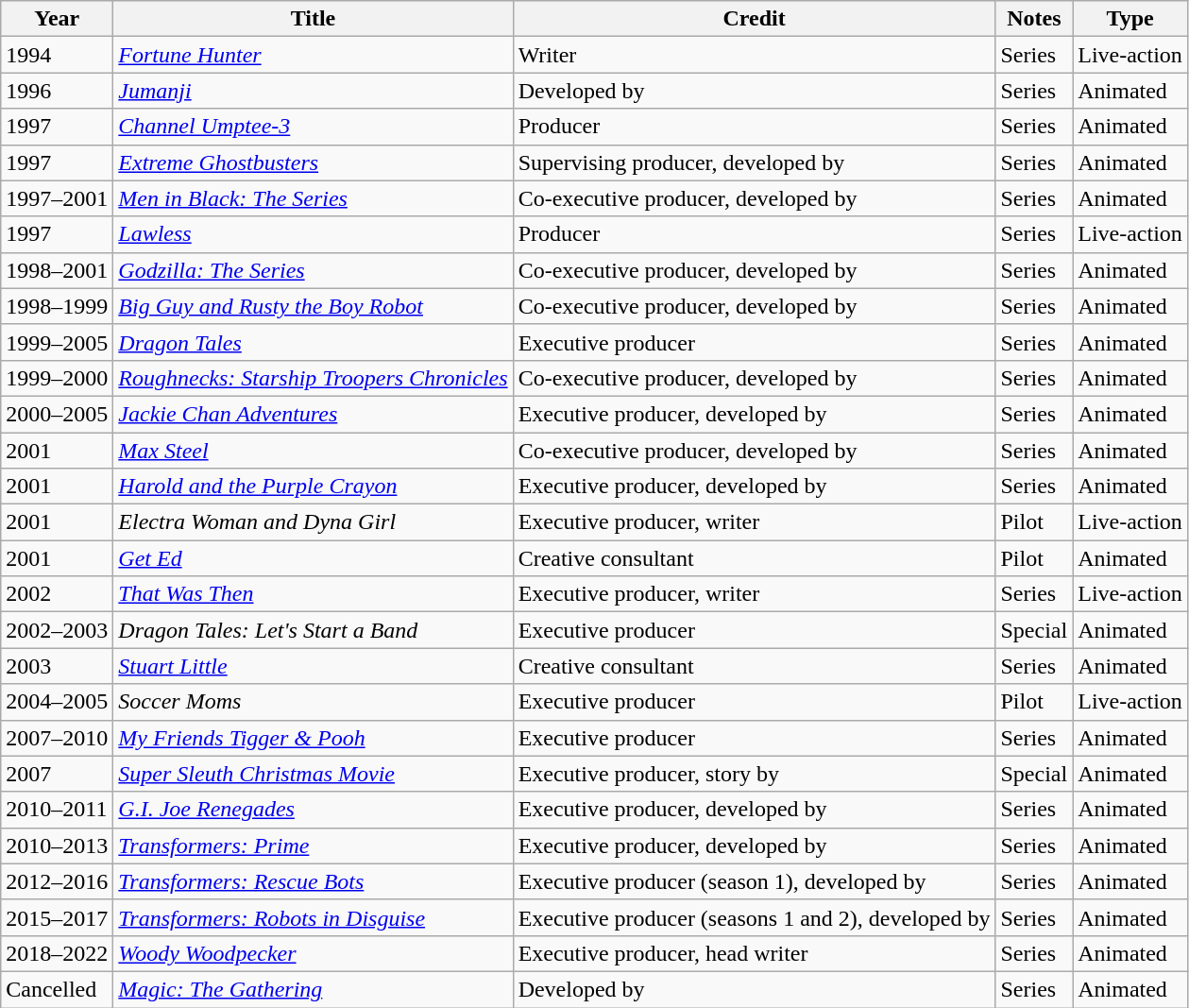<table class="wikitable sortable">
<tr>
<th>Year</th>
<th>Title</th>
<th>Credit</th>
<th>Notes</th>
<th>Type</th>
</tr>
<tr>
<td>1994</td>
<td><em><a href='#'>Fortune Hunter</a></em></td>
<td>Writer</td>
<td>Series</td>
<td>Live-action</td>
</tr>
<tr>
<td>1996</td>
<td><em><a href='#'>Jumanji</a></em></td>
<td>Developed by</td>
<td>Series</td>
<td>Animated</td>
</tr>
<tr>
<td>1997</td>
<td><em><a href='#'>Channel Umptee-3</a></em></td>
<td>Producer</td>
<td>Series</td>
<td>Animated</td>
</tr>
<tr>
<td>1997</td>
<td><em><a href='#'>Extreme Ghostbusters</a></em></td>
<td>Supervising producer, developed by</td>
<td>Series</td>
<td>Animated</td>
</tr>
<tr>
<td>1997–2001</td>
<td><em><a href='#'>Men in Black: The Series</a></em></td>
<td>Co-executive producer, developed by</td>
<td>Series</td>
<td>Animated</td>
</tr>
<tr>
<td>1997</td>
<td><em><a href='#'>Lawless</a></em></td>
<td>Producer</td>
<td>Series</td>
<td>Live-action</td>
</tr>
<tr>
<td>1998–2001</td>
<td><em><a href='#'>Godzilla: The Series</a></em></td>
<td>Co-executive producer, developed by</td>
<td>Series</td>
<td>Animated</td>
</tr>
<tr>
<td>1998–1999</td>
<td><em><a href='#'>Big Guy and Rusty the Boy Robot</a></em></td>
<td>Co-executive producer, developed by</td>
<td>Series</td>
<td>Animated</td>
</tr>
<tr>
<td>1999–2005</td>
<td><em><a href='#'>Dragon Tales</a></em></td>
<td>Executive producer</td>
<td>Series</td>
<td>Animated</td>
</tr>
<tr>
<td>1999–2000</td>
<td><em><a href='#'>Roughnecks: Starship Troopers Chronicles</a></em></td>
<td>Co-executive producer, developed by</td>
<td>Series</td>
<td>Animated</td>
</tr>
<tr>
<td>2000–2005</td>
<td><em><a href='#'>Jackie Chan Adventures</a></em></td>
<td>Executive producer, developed by</td>
<td>Series</td>
<td>Animated</td>
</tr>
<tr>
<td>2001</td>
<td><em><a href='#'>Max Steel</a></em></td>
<td>Co-executive producer, developed by</td>
<td>Series</td>
<td>Animated</td>
</tr>
<tr>
<td>2001</td>
<td><em><a href='#'>Harold and the Purple Crayon</a></em></td>
<td>Executive producer, developed by</td>
<td>Series</td>
<td>Animated</td>
</tr>
<tr>
<td>2001</td>
<td><em>Electra Woman and Dyna Girl</em></td>
<td>Executive producer, writer</td>
<td>Pilot</td>
<td>Live-action</td>
</tr>
<tr>
<td>2001</td>
<td><em><a href='#'>Get Ed</a></em></td>
<td>Creative consultant</td>
<td>Pilot</td>
<td>Animated</td>
</tr>
<tr>
<td>2002</td>
<td><em><a href='#'>That Was Then</a></em></td>
<td>Executive producer, writer</td>
<td>Series</td>
<td>Live-action</td>
</tr>
<tr>
<td>2002–2003</td>
<td><em>Dragon Tales: Let's Start a Band</em></td>
<td>Executive producer</td>
<td>Special</td>
<td>Animated</td>
</tr>
<tr>
<td>2003</td>
<td><em><a href='#'>Stuart Little</a></em></td>
<td>Creative consultant</td>
<td>Series</td>
<td>Animated</td>
</tr>
<tr>
<td>2004–2005</td>
<td><em>Soccer Moms</em></td>
<td>Executive producer</td>
<td>Pilot</td>
<td>Live-action</td>
</tr>
<tr>
<td>2007–2010</td>
<td><em><a href='#'>My Friends Tigger & Pooh</a></em></td>
<td>Executive producer</td>
<td>Series</td>
<td>Animated</td>
</tr>
<tr>
<td>2007</td>
<td><em><a href='#'>Super Sleuth Christmas Movie</a></em></td>
<td>Executive producer, story by</td>
<td>Special</td>
<td>Animated</td>
</tr>
<tr>
<td>2010–2011</td>
<td><em><a href='#'>G.I. Joe Renegades</a></em></td>
<td>Executive producer, developed by</td>
<td>Series</td>
<td>Animated</td>
</tr>
<tr>
<td>2010–2013</td>
<td><em><a href='#'>Transformers: Prime</a></em></td>
<td>Executive producer, developed by</td>
<td>Series</td>
<td>Animated</td>
</tr>
<tr>
<td>2012–2016</td>
<td><em><a href='#'>Transformers: Rescue Bots</a></em></td>
<td>Executive producer (season 1), developed by</td>
<td>Series</td>
<td>Animated</td>
</tr>
<tr>
<td>2015–2017</td>
<td><em><a href='#'>Transformers: Robots in Disguise</a></em></td>
<td>Executive producer (seasons 1 and 2), developed by</td>
<td>Series</td>
<td>Animated</td>
</tr>
<tr>
<td>2018–2022</td>
<td><em><a href='#'>Woody Woodpecker</a></em></td>
<td>Executive producer, head writer</td>
<td>Series</td>
<td>Animated</td>
</tr>
<tr>
<td>Cancelled</td>
<td><em><a href='#'>Magic: The Gathering</a></em></td>
<td>Developed by</td>
<td>Series</td>
<td>Animated</td>
</tr>
</table>
